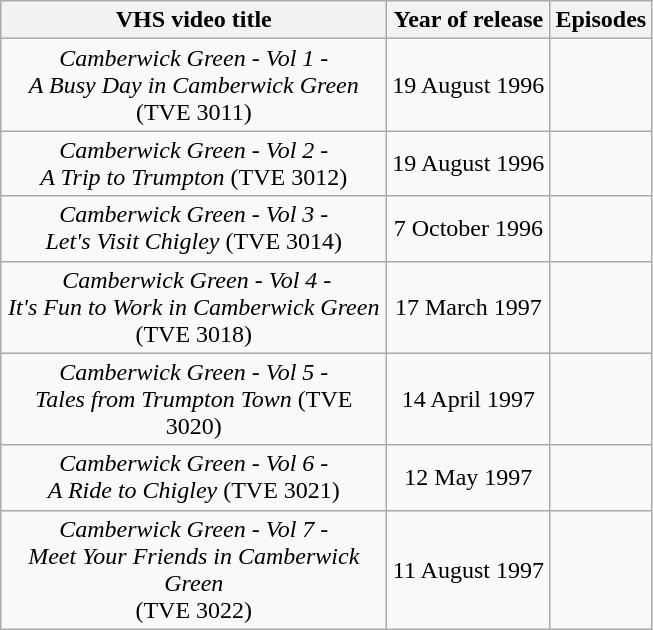<table class="wikitable" style="text-align:center;">
<tr>
<th width=250>VHS video title</th>
<th>Year of release</th>
<th>Episodes</th>
</tr>
<tr>
<td><em>Camberwick Green - Vol 1 -<br>A Busy Day in Camberwick Green</em><br>(TVE 3011)</td>
<td style="text-align:center;">19 August 1996</td>
<td style="text-align:center;"></td>
</tr>
<tr>
<td><em>Camberwick Green - Vol 2 -<br>A Trip to Trumpton</em> (TVE 3012)</td>
<td style="text-align:center;">19 August 1996</td>
<td style="text-align:center;"></td>
</tr>
<tr>
<td><em>Camberwick Green - Vol 3 -<br>Let's Visit Chigley</em> (TVE 3014)</td>
<td style="text-align:center;">7 October 1996</td>
<td style="text-align:center;"></td>
</tr>
<tr>
<td> <em>Camberwick Green - Vol 4 -<br>It's Fun to Work in Camberwick Green</em><br>(TVE 3018)</td>
<td style="text-align:center;">17 March 1997</td>
<td style="text-align:center;"></td>
</tr>
<tr>
<td><em>Camberwick Green - Vol 5 -<br>Tales from Trumpton Town</em> (TVE 3020)</td>
<td style="text-align:center;">14 April 1997</td>
<td style="text-align:center;"></td>
</tr>
<tr>
<td><em>Camberwick Green - Vol 6 -<br>A Ride to Chigley</em> (TVE 3021)</td>
<td style="text-align:center;">12 May 1997</td>
<td style="text-align:center;"></td>
</tr>
<tr>
<td><em>Camberwick Green - Vol 7 -<br>Meet Your Friends in Camberwick Green</em><br>(TVE 3022)</td>
<td style="text-align:center;">11 August 1997</td>
<td style="text-align:center;"></td>
</tr>
</table>
